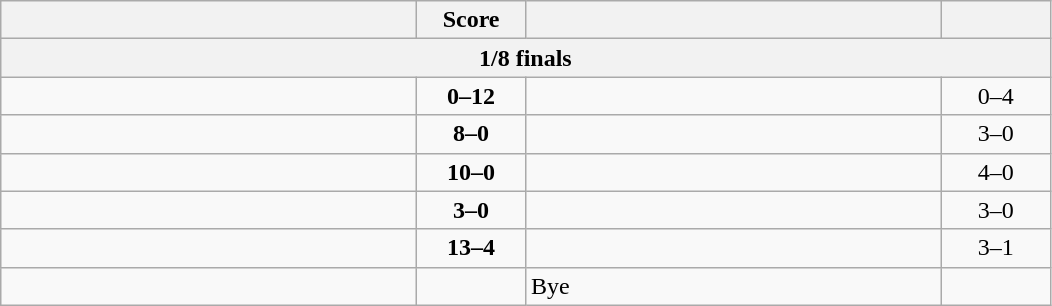<table class="wikitable" style="text-align: left;">
<tr>
<th align="right" width="270"></th>
<th width="65">Score</th>
<th align="left" width="270"></th>
<th width="65"></th>
</tr>
<tr>
<th colspan=4>1/8 finals</th>
</tr>
<tr>
<td></td>
<td align="center"><strong>0–12</strong></td>
<td><strong></strong></td>
<td align=center>0–4 <strong></strong></td>
</tr>
<tr>
<td><strong></strong></td>
<td align="center"><strong>8–0</strong></td>
<td></td>
<td align=center>3–0 <strong></strong></td>
</tr>
<tr>
<td><strong></strong></td>
<td align="center"><strong>10–0</strong></td>
<td></td>
<td align=center>4–0 <strong></strong></td>
</tr>
<tr>
<td><strong></strong></td>
<td align="center"><strong>3–0</strong></td>
<td></td>
<td align=center>3–0 <strong></strong></td>
</tr>
<tr>
<td><strong></strong></td>
<td align="center"><strong>13–4</strong></td>
<td></td>
<td align=center>3–1 <strong></strong></td>
</tr>
<tr>
<td><strong></strong></td>
<td></td>
<td>Bye</td>
<td></td>
</tr>
</table>
